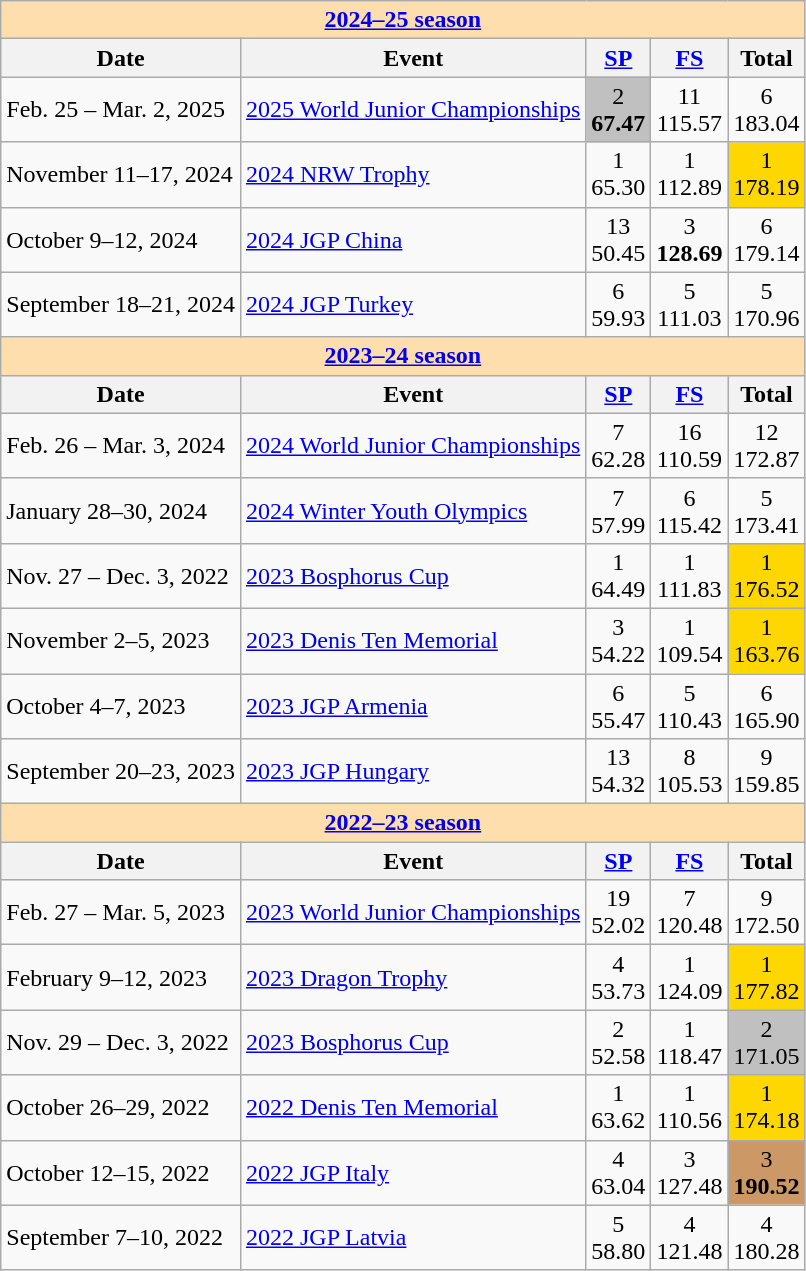<table class="wikitable">
<tr>
<th colspan="5" style="background: #ffdead; text-align:center;"><strong><a href='#'>2024–25 season</a></strong></th>
</tr>
<tr>
<th>Date</th>
<th>Event</th>
<th><a href='#'>SP</a></th>
<th><a href='#'>FS</a></th>
<th>Total</th>
</tr>
<tr>
<td>Feb. 25 – Mar. 2, 2025</td>
<td><a href='#'>2025 World Junior Championships</a></td>
<td align=center bgcolor=silver>2 <br> <strong>67.47</strong></td>
<td align=center>11 <br> 115.57</td>
<td align=center>6 <br> 183.04</td>
</tr>
<tr>
<td>November 11–17, 2024</td>
<td><a href='#'>2024 NRW Trophy</a></td>
<td align=center>1 <br> 65.30</td>
<td align=center>1 <br> 112.89</td>
<td align=center bgcolor=gold>1 <br> 178.19</td>
</tr>
<tr>
<td>October 9–12, 2024</td>
<td><a href='#'>2024 JGP China</a></td>
<td align=center>13 <br> 50.45</td>
<td align=center>3 <br> <strong>128.69</strong></td>
<td align=center>6 <br> 179.14</td>
</tr>
<tr>
<td>September 18–21, 2024</td>
<td><a href='#'>2024 JGP Turkey</a></td>
<td align=center>6 <br> 59.93</td>
<td align=center>5 <br> 111.03</td>
<td align=center>5 <br> 170.96</td>
</tr>
<tr>
<th colspan="5" style="background: #ffdead; text-align:center;"><strong><a href='#'>2023–24 season</a></strong></th>
</tr>
<tr>
<th>Date</th>
<th>Event</th>
<th><a href='#'>SP</a></th>
<th><a href='#'>FS</a></th>
<th>Total</th>
</tr>
<tr>
<td>Feb. 26 – Mar. 3, 2024</td>
<td><a href='#'>2024 World Junior Championships</a></td>
<td align=center>7 <br> 62.28</td>
<td align=center>16 <br> 110.59</td>
<td align=center>12 <br> 172.87</td>
</tr>
<tr>
<td>January 28–30, 2024</td>
<td><a href='#'>2024 Winter Youth Olympics</a></td>
<td align=center>7 <br> 57.99</td>
<td align=center>6 <br> 115.42</td>
<td align=center>5 <br> 173.41</td>
</tr>
<tr>
<td>Nov. 27 – Dec. 3, 2022</td>
<td><a href='#'>2023 Bosphorus Cup</a></td>
<td align=center>1 <br> 64.49</td>
<td align=center>1 <br> 111.83</td>
<td align=center bgcolor=gold>1 <br> 176.52</td>
</tr>
<tr>
<td>November 2–5, 2023</td>
<td><a href='#'>2023 Denis Ten Memorial</a></td>
<td align=center>3 <br> 54.22</td>
<td align=center>1 <br> 109.54</td>
<td align=center  bgcolor=gold>1 <br> 163.76</td>
</tr>
<tr>
<td>October 4–7, 2023</td>
<td><a href='#'>2023 JGP Armenia</a></td>
<td align=center>6 <br> 55.47</td>
<td align=center>5 <br> 110.43</td>
<td align=center>6 <br> 165.90</td>
</tr>
<tr>
<td>September 20–23, 2023</td>
<td><a href='#'>2023 JGP Hungary</a></td>
<td align=center>13 <br> 54.32</td>
<td align=center>8 <br> 105.53</td>
<td align=center>9 <br> 159.85</td>
</tr>
<tr>
<th colspan="5" style="background: #ffdead; text-align:center;"><strong><a href='#'>2022–23 season</a></strong></th>
</tr>
<tr>
<th>Date</th>
<th>Event</th>
<th><a href='#'>SP</a></th>
<th><a href='#'>FS</a></th>
<th>Total</th>
</tr>
<tr>
<td>Feb. 27 – Mar. 5, 2023</td>
<td><a href='#'>2023 World Junior Championships</a></td>
<td align=center>19 <br> 52.02</td>
<td align=center>7 <br> 120.48</td>
<td align=center>9 <br> 172.50</td>
</tr>
<tr>
<td>February 9–12, 2023</td>
<td><a href='#'>2023 Dragon Trophy</a></td>
<td align=center>4 <br> 53.73</td>
<td align=center>1 <br> 124.09</td>
<td align=center bgcolor=gold>1 <br> 177.82</td>
</tr>
<tr>
<td>Nov. 29 – Dec. 3, 2022</td>
<td><a href='#'>2023 Bosphorus Cup</a></td>
<td align=center>2 <br> 52.58</td>
<td align=center>1 <br> 118.47</td>
<td align=center bgcolor=silver>2 <br> 171.05</td>
</tr>
<tr>
<td>October 26–29, 2022</td>
<td><a href='#'>2022 Denis Ten Memorial</a></td>
<td align=center>1 <br> 63.62</td>
<td align=center>1 <br> 110.56</td>
<td align=center bgcolor=gold>1 <br> 174.18</td>
</tr>
<tr>
<td>October 12–15, 2022</td>
<td><a href='#'>2022 JGP Italy</a></td>
<td align=center>4 <br> 63.04</td>
<td align=center>3 <br> 127.48</td>
<td align=center bgcolor=cc9966>3 <br> <strong>190.52</strong></td>
</tr>
<tr>
<td>September 7–10, 2022</td>
<td><a href='#'>2022 JGP Latvia</a></td>
<td align=center>5 <br> 58.80</td>
<td align=center>4 <br> 121.48</td>
<td align=center>4 <br> 180.28</td>
</tr>
</table>
